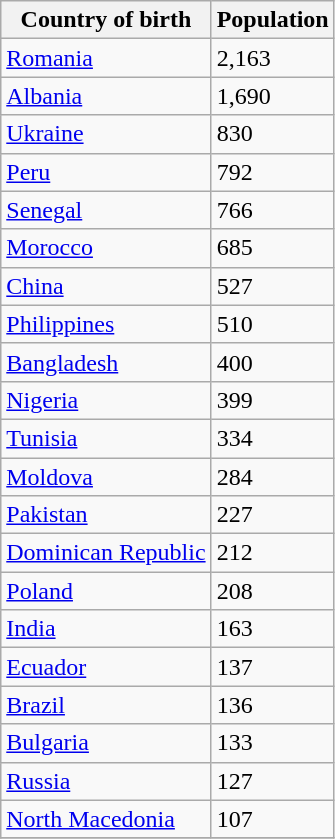<table class="wikitable floatright">
<tr>
<th>Country of birth</th>
<th>Population</th>
</tr>
<tr>
<td> <a href='#'>Romania</a></td>
<td>2,163</td>
</tr>
<tr>
<td> <a href='#'>Albania</a></td>
<td>1,690</td>
</tr>
<tr>
<td> <a href='#'>Ukraine</a></td>
<td>830</td>
</tr>
<tr>
<td> <a href='#'>Peru</a></td>
<td>792</td>
</tr>
<tr>
<td> <a href='#'>Senegal</a></td>
<td>766</td>
</tr>
<tr>
<td> <a href='#'>Morocco</a></td>
<td>685</td>
</tr>
<tr>
<td> <a href='#'>China</a></td>
<td>527</td>
</tr>
<tr>
<td> <a href='#'>Philippines</a></td>
<td>510</td>
</tr>
<tr>
<td> <a href='#'>Bangladesh</a></td>
<td>400</td>
</tr>
<tr>
<td> <a href='#'>Nigeria</a></td>
<td>399</td>
</tr>
<tr>
<td> <a href='#'>Tunisia</a></td>
<td>334</td>
</tr>
<tr>
<td> <a href='#'>Moldova</a></td>
<td>284</td>
</tr>
<tr>
<td> <a href='#'>Pakistan</a></td>
<td>227</td>
</tr>
<tr>
<td> <a href='#'>Dominican Republic</a></td>
<td>212</td>
</tr>
<tr>
<td> <a href='#'>Poland</a></td>
<td>208</td>
</tr>
<tr>
<td> <a href='#'>India</a></td>
<td>163</td>
</tr>
<tr>
<td> <a href='#'>Ecuador</a></td>
<td>137</td>
</tr>
<tr>
<td> <a href='#'>Brazil</a></td>
<td>136</td>
</tr>
<tr>
<td> <a href='#'>Bulgaria</a></td>
<td>133</td>
</tr>
<tr>
<td> <a href='#'>Russia</a></td>
<td>127</td>
</tr>
<tr>
<td> <a href='#'>North Macedonia</a></td>
<td>107</td>
</tr>
<tr>
</tr>
</table>
